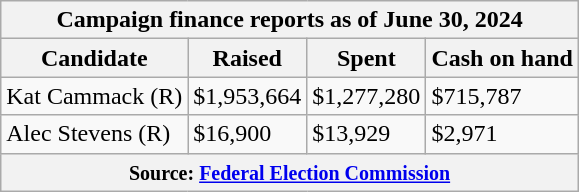<table class="wikitable sortable">
<tr>
<th colspan=4>Campaign finance reports as of June 30, 2024</th>
</tr>
<tr style="text-align:center;">
<th>Candidate</th>
<th>Raised</th>
<th>Spent</th>
<th>Cash on hand</th>
</tr>
<tr>
<td>Kat Cammack (R)</td>
<td>$1,953,664</td>
<td>$1,277,280</td>
<td>$715,787</td>
</tr>
<tr>
<td>Alec Stevens (R)</td>
<td>$16,900</td>
<td>$13,929</td>
<td>$2,971</td>
</tr>
<tr>
<th colspan="4"><small>Source: <a href='#'>Federal Election Commission</a></small></th>
</tr>
</table>
